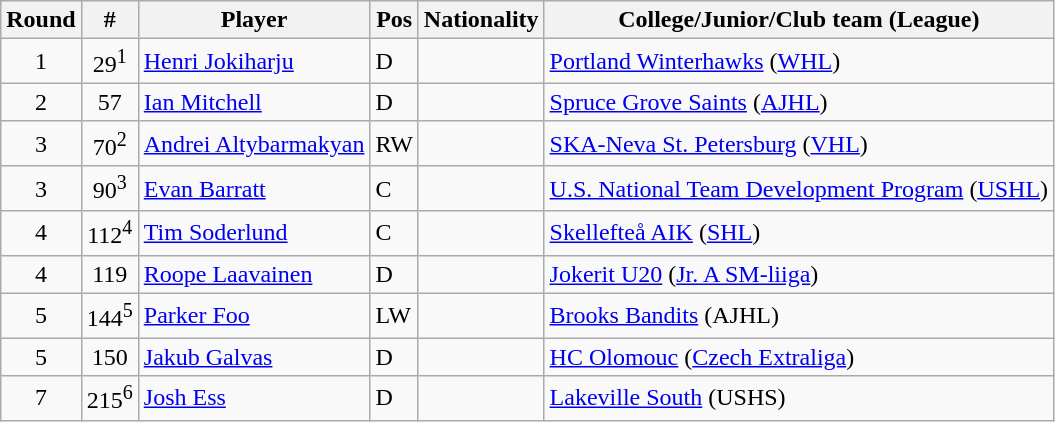<table class="wikitable">
<tr>
<th>Round</th>
<th>#</th>
<th>Player</th>
<th>Pos</th>
<th>Nationality</th>
<th>College/Junior/Club team (League)</th>
</tr>
<tr>
<td style="text-align:center">1</td>
<td style="text-align:center">29<sup>1</sup></td>
<td><a href='#'>Henri Jokiharju</a></td>
<td>D</td>
<td></td>
<td><a href='#'>Portland Winterhawks</a> (<a href='#'>WHL</a>)</td>
</tr>
<tr>
<td style="text-align:center">2</td>
<td style="text-align:center">57</td>
<td><a href='#'>Ian Mitchell</a></td>
<td>D</td>
<td></td>
<td><a href='#'>Spruce Grove Saints</a> (<a href='#'>AJHL</a>)</td>
</tr>
<tr>
<td style="text-align:center">3</td>
<td style="text-align:center">70<sup>2</sup></td>
<td><a href='#'>Andrei Altybarmakyan</a></td>
<td>RW</td>
<td></td>
<td><a href='#'>SKA-Neva St. Petersburg</a> (<a href='#'>VHL</a>)</td>
</tr>
<tr>
<td style="text-align:center">3</td>
<td style="text-align:center">90<sup>3</sup></td>
<td><a href='#'>Evan Barratt</a></td>
<td>C</td>
<td></td>
<td><a href='#'>U.S. National Team Development Program</a> (<a href='#'>USHL</a>)</td>
</tr>
<tr>
<td style="text-align:center">4</td>
<td style="text-align:center">112<sup>4</sup></td>
<td><a href='#'>Tim Soderlund</a></td>
<td>C</td>
<td></td>
<td><a href='#'>Skellefteå AIK</a> (<a href='#'>SHL</a>)</td>
</tr>
<tr>
<td style="text-align:center">4</td>
<td style="text-align:center">119</td>
<td><a href='#'>Roope Laavainen</a></td>
<td>D</td>
<td></td>
<td><a href='#'>Jokerit U20</a> (<a href='#'>Jr. A SM-liiga</a>)</td>
</tr>
<tr>
<td style="text-align:center">5</td>
<td style="text-align:center">144<sup>5</sup></td>
<td><a href='#'>Parker Foo</a></td>
<td>LW</td>
<td></td>
<td><a href='#'>Brooks Bandits</a> (AJHL)</td>
</tr>
<tr>
<td style="text-align:center">5</td>
<td style="text-align:center">150</td>
<td><a href='#'>Jakub Galvas</a></td>
<td>D</td>
<td></td>
<td><a href='#'>HC Olomouc</a> (<a href='#'>Czech Extraliga</a>)</td>
</tr>
<tr>
<td style="text-align:center">7</td>
<td style="text-align:center">215<sup>6</sup></td>
<td><a href='#'>Josh Ess</a></td>
<td>D</td>
<td></td>
<td><a href='#'>Lakeville South</a> (USHS)</td>
</tr>
</table>
